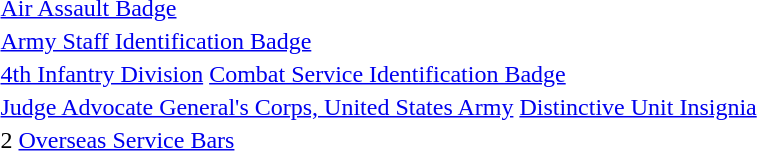<table>
<tr>
<td></td>
<td><a href='#'>Air Assault Badge</a></td>
</tr>
<tr>
<td></td>
<td><a href='#'>Army Staff Identification Badge</a></td>
</tr>
<tr>
<td></td>
<td><a href='#'>4th Infantry Division</a> <a href='#'>Combat Service Identification Badge</a></td>
</tr>
<tr>
<td></td>
<td><a href='#'>Judge Advocate General's Corps, United States Army</a> <a href='#'>Distinctive Unit Insignia</a></td>
</tr>
<tr>
<td></td>
<td>2 <a href='#'>Overseas Service Bars</a></td>
</tr>
</table>
